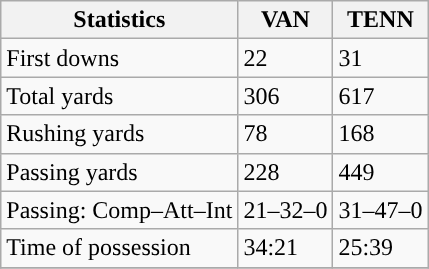<table class="wikitable" style="float: left;">
<tr>
<th>Statistics</th>
<th>VAN</th>
<th>TENN</th>
</tr>
<tr>
<td>First downs</td>
<td>22</td>
<td>31</td>
</tr>
<tr>
<td>Total yards</td>
<td>306</td>
<td>617</td>
</tr>
<tr>
<td>Rushing yards</td>
<td>78</td>
<td>168</td>
</tr>
<tr>
<td>Passing yards</td>
<td>228</td>
<td>449</td>
</tr>
<tr>
<td>Passing: Comp–Att–Int</td>
<td>21–32–0</td>
<td>31–47–0</td>
</tr>
<tr>
<td>Time of possession</td>
<td>34:21</td>
<td>25:39</td>
</tr>
<tr>
</tr>
</table>
